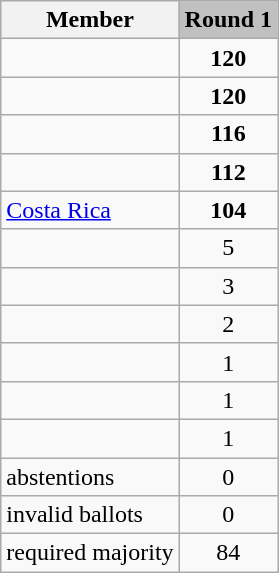<table class="wikitable collapsible">
<tr>
<th>Member</th>
<td style="background:silver;"><strong>Round 1</strong></td>
</tr>
<tr>
<td></td>
<td style="text-align:center;"><strong>120</strong></td>
</tr>
<tr>
<td></td>
<td style="text-align:center;"><strong>120</strong></td>
</tr>
<tr>
<td></td>
<td style="text-align:center;"><strong>116</strong></td>
</tr>
<tr>
<td></td>
<td style="text-align:center;"><strong>112</strong></td>
</tr>
<tr>
<td> <a href='#'>Costa Rica</a></td>
<td style="text-align:center;"><strong>104</strong></td>
</tr>
<tr>
<td></td>
<td style="text-align:center;">5</td>
</tr>
<tr>
<td></td>
<td style="text-align:center;">3</td>
</tr>
<tr>
<td></td>
<td style="text-align:center;">2</td>
</tr>
<tr>
<td></td>
<td style="text-align:center;">1</td>
</tr>
<tr>
<td></td>
<td style="text-align:center;">1</td>
</tr>
<tr>
<td></td>
<td style="text-align:center;">1</td>
</tr>
<tr>
<td>abstentions</td>
<td style="text-align:center;">0</td>
</tr>
<tr>
<td>invalid ballots</td>
<td style="text-align:center;">0</td>
</tr>
<tr>
<td>required majority</td>
<td style="text-align:center;">84</td>
</tr>
</table>
